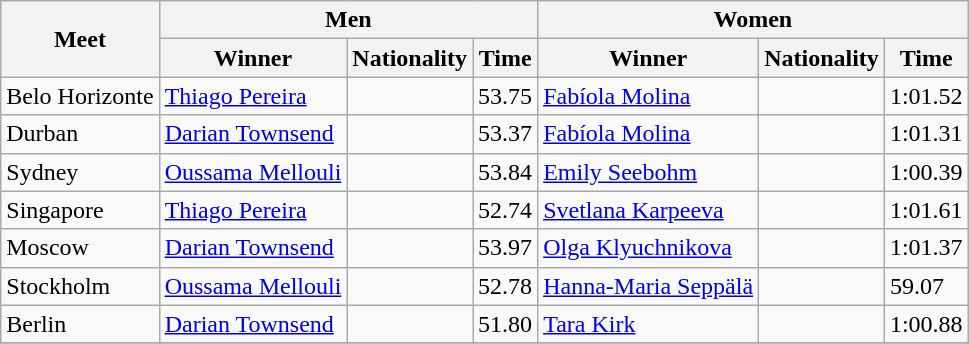<table class="wikitable">
<tr>
<th rowspan="2">Meet</th>
<th colspan="3">Men</th>
<th colspan="3">Women</th>
</tr>
<tr>
<th>Winner</th>
<th>Nationality</th>
<th>Time</th>
<th>Winner</th>
<th>Nationality</th>
<th>Time</th>
</tr>
<tr>
<td>Belo Horizonte</td>
<td><a href='#'>Thiago Pereira</a></td>
<td></td>
<td>53.75</td>
<td><a href='#'>Fabíola Molina</a></td>
<td></td>
<td>1:01.52</td>
</tr>
<tr>
<td>Durban</td>
<td><a href='#'>Darian Townsend</a></td>
<td></td>
<td>53.37</td>
<td><a href='#'>Fabíola Molina</a></td>
<td></td>
<td>1:01.31</td>
</tr>
<tr>
<td>Sydney</td>
<td><a href='#'>Oussama Mellouli</a></td>
<td></td>
<td>53.84</td>
<td><a href='#'>Emily Seebohm</a></td>
<td></td>
<td>1:00.39</td>
</tr>
<tr>
<td>Singapore</td>
<td><a href='#'>Thiago Pereira</a></td>
<td></td>
<td>52.74</td>
<td><a href='#'>Svetlana Karpeeva</a></td>
<td></td>
<td>1:01.61</td>
</tr>
<tr>
<td>Moscow</td>
<td><a href='#'>Darian Townsend</a></td>
<td></td>
<td>53.97</td>
<td><a href='#'>Olga Klyuchnikova</a></td>
<td></td>
<td>1:01.37</td>
</tr>
<tr>
<td>Stockholm</td>
<td><a href='#'>Oussama Mellouli</a></td>
<td></td>
<td>52.78</td>
<td><a href='#'>Hanna-Maria Seppälä</a></td>
<td></td>
<td>59.07</td>
</tr>
<tr>
<td>Berlin</td>
<td><a href='#'>Darian Townsend</a></td>
<td></td>
<td>51.80</td>
<td><a href='#'>Tara Kirk</a></td>
<td></td>
<td>1:00.88</td>
</tr>
<tr>
</tr>
</table>
